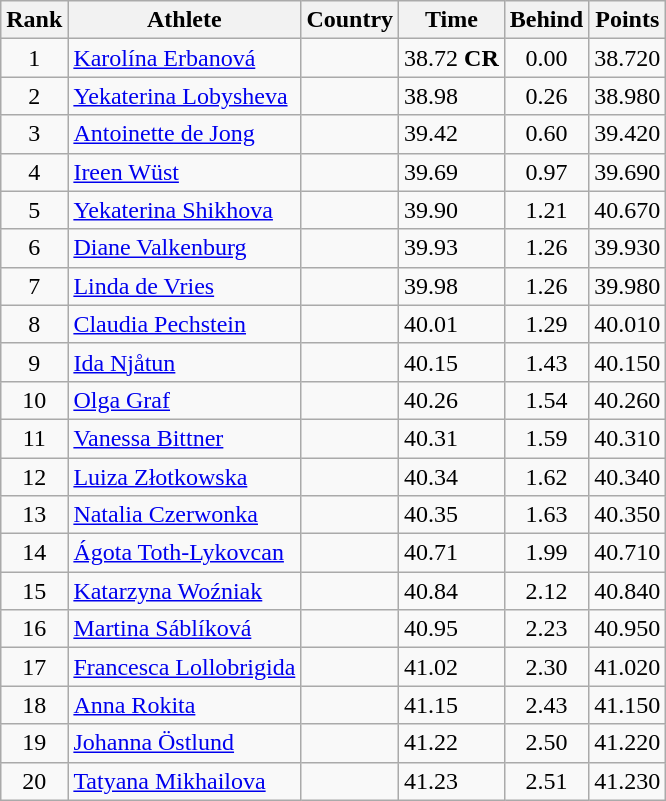<table class="wikitable" style="text-align:center">
<tr>
<th>Rank</th>
<th>Athlete</th>
<th>Country</th>
<th>Time</th>
<th>Behind</th>
<th>Points</th>
</tr>
<tr>
<td>1</td>
<td align="left"><a href='#'>Karolína Erbanová</a></td>
<td align="left"></td>
<td align="left">38.72 <strong>CR</strong></td>
<td>0.00</td>
<td align="left">38.720</td>
</tr>
<tr>
<td>2</td>
<td align="left"><a href='#'>Yekaterina Lobysheva</a></td>
<td align="left"></td>
<td align="left">38.98</td>
<td>0.26</td>
<td align="left">38.980</td>
</tr>
<tr>
<td>3</td>
<td align="left"><a href='#'>Antoinette de Jong</a></td>
<td align="left"></td>
<td align="left">39.42</td>
<td>0.60</td>
<td align="left">39.420</td>
</tr>
<tr>
<td>4</td>
<td align="left"><a href='#'>Ireen Wüst</a></td>
<td align="left"></td>
<td align="left">39.69</td>
<td>0.97</td>
<td align="left">39.690</td>
</tr>
<tr>
<td>5</td>
<td align="left"><a href='#'>Yekaterina Shikhova</a></td>
<td align="left"></td>
<td align="left">39.90</td>
<td>1.21</td>
<td align="left">40.670</td>
</tr>
<tr>
<td>6</td>
<td align="left"><a href='#'>Diane Valkenburg</a></td>
<td align="left"></td>
<td align="left">39.93</td>
<td>1.26</td>
<td align="left">39.930</td>
</tr>
<tr>
<td>7</td>
<td align="left"><a href='#'>Linda de Vries</a></td>
<td align="left"></td>
<td align="left">39.98</td>
<td>1.26</td>
<td align="left">39.980</td>
</tr>
<tr>
<td>8</td>
<td align="left"><a href='#'>Claudia Pechstein</a></td>
<td align="left"></td>
<td align="left">40.01</td>
<td>1.29</td>
<td align="left">40.010</td>
</tr>
<tr>
<td>9</td>
<td align="left"><a href='#'>Ida Njåtun</a></td>
<td align="left"></td>
<td align="left">40.15</td>
<td>1.43</td>
<td align="left">40.150</td>
</tr>
<tr>
<td>10</td>
<td align="left"><a href='#'>Olga Graf</a></td>
<td align="left"></td>
<td align="left">40.26</td>
<td>1.54</td>
<td align="left">40.260</td>
</tr>
<tr>
<td>11</td>
<td align="left"><a href='#'>Vanessa Bittner</a></td>
<td align="left"></td>
<td align="left">40.31</td>
<td>1.59</td>
<td align="left">40.310</td>
</tr>
<tr>
<td>12</td>
<td align="left"><a href='#'>Luiza Złotkowska</a></td>
<td align="left"></td>
<td align="left">40.34</td>
<td>1.62</td>
<td align="left">40.340</td>
</tr>
<tr>
<td>13</td>
<td align="left"><a href='#'>Natalia Czerwonka</a></td>
<td align="left"></td>
<td align="left">40.35</td>
<td>1.63</td>
<td align="left">40.350</td>
</tr>
<tr>
<td>14</td>
<td align="left"><a href='#'>Ágota Toth-Lykovcan</a></td>
<td align="left"></td>
<td align="left">40.71</td>
<td>1.99</td>
<td align="left">40.710</td>
</tr>
<tr>
<td>15</td>
<td align="left"><a href='#'>Katarzyna Woźniak</a></td>
<td align="left"></td>
<td align="left">40.84</td>
<td>2.12</td>
<td align="left">40.840</td>
</tr>
<tr>
<td>16</td>
<td align="left"><a href='#'>Martina Sáblíková</a></td>
<td align="left"></td>
<td align="left">40.95</td>
<td>2.23</td>
<td align="left">40.950</td>
</tr>
<tr>
<td>17</td>
<td align="left"><a href='#'>Francesca Lollobrigida</a></td>
<td align="left"></td>
<td align="left">41.02</td>
<td>2.30</td>
<td align="left">41.020</td>
</tr>
<tr>
<td>18</td>
<td align="left"><a href='#'>Anna Rokita</a></td>
<td align="left"></td>
<td align="left">41.15</td>
<td>2.43</td>
<td align="left">41.150</td>
</tr>
<tr>
<td>19</td>
<td align="left"><a href='#'>Johanna Östlund</a></td>
<td align="left"></td>
<td align="left">41.22</td>
<td>2.50</td>
<td align="left">41.220</td>
</tr>
<tr>
<td>20</td>
<td align="left"><a href='#'>Tatyana Mikhailova</a></td>
<td align="left"></td>
<td align="left">41.23</td>
<td>2.51</td>
<td align="left">41.230</td>
</tr>
</table>
